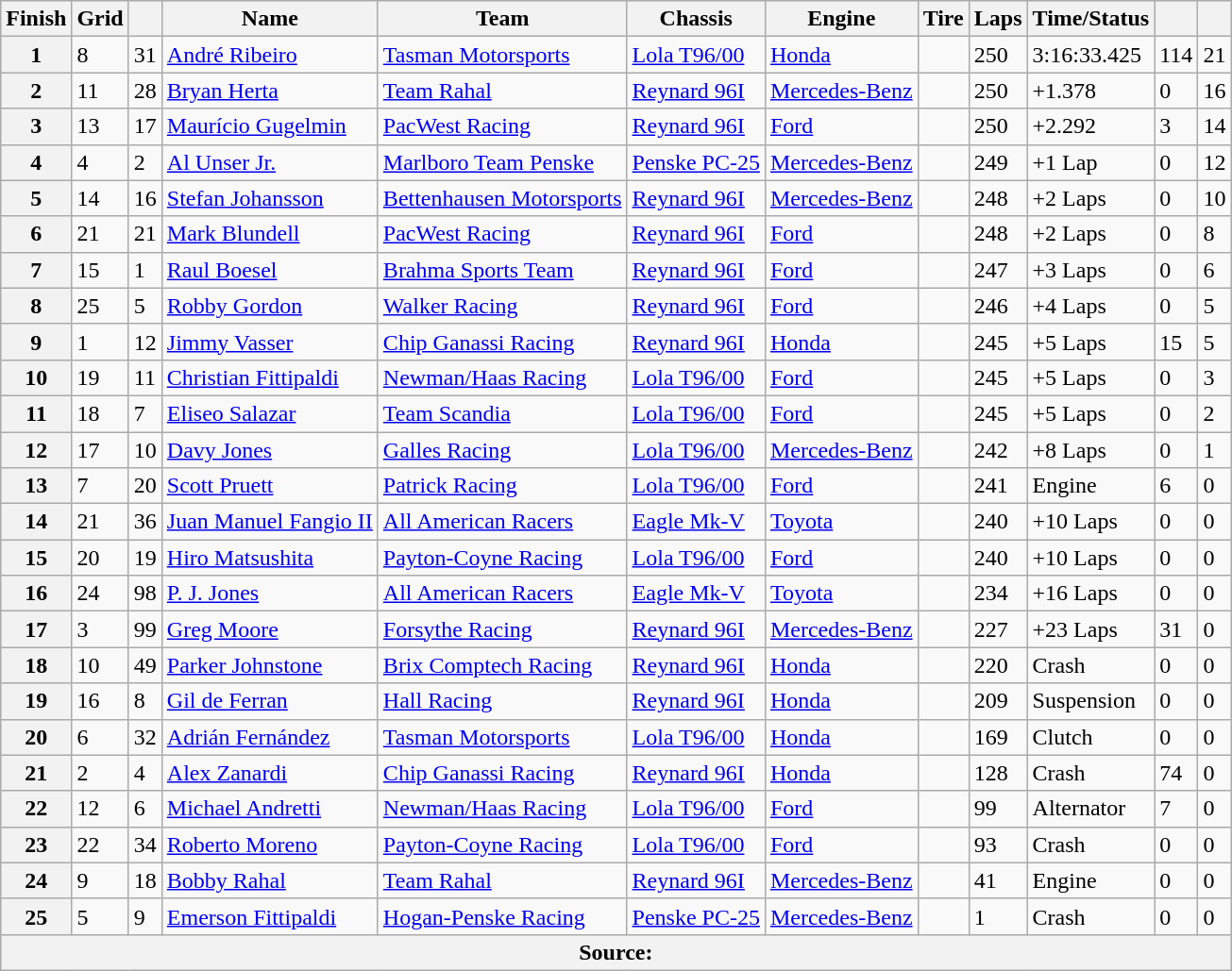<table class="wikitable">
<tr>
<th>Finish</th>
<th>Grid</th>
<th></th>
<th>Name</th>
<th>Team</th>
<th>Chassis</th>
<th>Engine</th>
<th>Tire</th>
<th>Laps</th>
<th>Time/Status</th>
<th></th>
<th></th>
</tr>
<tr>
<th>1</th>
<td>8</td>
<td>31</td>
<td> <a href='#'>André Ribeiro</a></td>
<td><a href='#'>Tasman Motorsports</a></td>
<td><a href='#'>Lola T96/00</a></td>
<td><a href='#'>Honda</a></td>
<td></td>
<td>250</td>
<td>3:16:33.425</td>
<td>114</td>
<td>21</td>
</tr>
<tr>
<th>2</th>
<td>11</td>
<td>28</td>
<td> <a href='#'>Bryan Herta</a></td>
<td><a href='#'>Team Rahal</a></td>
<td><a href='#'>Reynard 96I</a></td>
<td><a href='#'>Mercedes-Benz</a></td>
<td></td>
<td>250</td>
<td>+1.378</td>
<td>0</td>
<td>16</td>
</tr>
<tr>
<th>3</th>
<td>13</td>
<td>17</td>
<td> <a href='#'>Maurício Gugelmin</a></td>
<td><a href='#'>PacWest Racing</a></td>
<td><a href='#'>Reynard 96I</a></td>
<td><a href='#'>Ford</a></td>
<td></td>
<td>250</td>
<td>+2.292</td>
<td>3</td>
<td>14</td>
</tr>
<tr>
<th>4</th>
<td>4</td>
<td>2</td>
<td> <a href='#'>Al Unser Jr.</a></td>
<td><a href='#'>Marlboro Team Penske</a></td>
<td><a href='#'>Penske PC-25</a></td>
<td><a href='#'>Mercedes-Benz</a></td>
<td></td>
<td>249</td>
<td>+1 Lap</td>
<td>0</td>
<td>12</td>
</tr>
<tr>
<th>5</th>
<td>14</td>
<td>16</td>
<td> <a href='#'>Stefan Johansson</a></td>
<td><a href='#'>Bettenhausen Motorsports</a></td>
<td><a href='#'>Reynard 96I</a></td>
<td><a href='#'>Mercedes-Benz</a></td>
<td></td>
<td>248</td>
<td>+2 Laps</td>
<td>0</td>
<td>10</td>
</tr>
<tr>
<th>6</th>
<td>21</td>
<td>21</td>
<td> <a href='#'>Mark Blundell</a></td>
<td><a href='#'>PacWest Racing</a></td>
<td><a href='#'>Reynard 96I</a></td>
<td><a href='#'>Ford</a></td>
<td></td>
<td>248</td>
<td>+2 Laps</td>
<td>0</td>
<td>8</td>
</tr>
<tr>
<th>7</th>
<td>15</td>
<td>1</td>
<td> <a href='#'>Raul Boesel</a></td>
<td><a href='#'>Brahma Sports Team</a></td>
<td><a href='#'>Reynard 96I</a></td>
<td><a href='#'>Ford</a></td>
<td></td>
<td>247</td>
<td>+3 Laps</td>
<td>0</td>
<td>6</td>
</tr>
<tr>
<th>8</th>
<td>25</td>
<td>5</td>
<td> <a href='#'>Robby Gordon</a></td>
<td><a href='#'>Walker Racing</a></td>
<td><a href='#'>Reynard 96I</a></td>
<td><a href='#'>Ford</a></td>
<td></td>
<td>246</td>
<td>+4 Laps</td>
<td>0</td>
<td>5</td>
</tr>
<tr>
<th>9</th>
<td>1</td>
<td>12</td>
<td> <a href='#'>Jimmy Vasser</a></td>
<td><a href='#'>Chip Ganassi Racing</a></td>
<td><a href='#'>Reynard 96I</a></td>
<td><a href='#'>Honda</a></td>
<td></td>
<td>245</td>
<td>+5 Laps</td>
<td>15</td>
<td>5</td>
</tr>
<tr>
<th>10</th>
<td>19</td>
<td>11</td>
<td> <a href='#'>Christian Fittipaldi</a></td>
<td><a href='#'>Newman/Haas Racing</a></td>
<td><a href='#'>Lola T96/00</a></td>
<td><a href='#'>Ford</a></td>
<td></td>
<td>245</td>
<td>+5 Laps</td>
<td>0</td>
<td>3</td>
</tr>
<tr>
<th>11</th>
<td>18</td>
<td>7</td>
<td> <a href='#'>Eliseo Salazar</a></td>
<td><a href='#'>Team Scandia</a></td>
<td><a href='#'>Lola T96/00</a></td>
<td><a href='#'>Ford</a></td>
<td></td>
<td>245</td>
<td>+5 Laps</td>
<td>0</td>
<td>2</td>
</tr>
<tr>
<th>12</th>
<td>17</td>
<td>10</td>
<td> <a href='#'>Davy Jones</a></td>
<td><a href='#'>Galles Racing</a></td>
<td><a href='#'>Lola T96/00</a></td>
<td><a href='#'>Mercedes-Benz</a></td>
<td></td>
<td>242</td>
<td>+8 Laps</td>
<td>0</td>
<td>1</td>
</tr>
<tr>
<th>13</th>
<td>7</td>
<td>20</td>
<td> <a href='#'>Scott Pruett</a></td>
<td><a href='#'>Patrick Racing</a></td>
<td><a href='#'>Lola T96/00</a></td>
<td><a href='#'>Ford</a></td>
<td></td>
<td>241</td>
<td>Engine</td>
<td>6</td>
<td>0</td>
</tr>
<tr>
<th>14</th>
<td>21</td>
<td>36</td>
<td> <a href='#'>Juan Manuel Fangio II</a></td>
<td><a href='#'>All American Racers</a></td>
<td><a href='#'>Eagle Mk-V</a></td>
<td><a href='#'>Toyota</a></td>
<td></td>
<td>240</td>
<td>+10 Laps</td>
<td>0</td>
<td>0</td>
</tr>
<tr>
<th>15</th>
<td>20</td>
<td>19</td>
<td> <a href='#'>Hiro Matsushita</a></td>
<td><a href='#'>Payton-Coyne Racing</a></td>
<td><a href='#'>Lola T96/00</a></td>
<td><a href='#'>Ford</a></td>
<td></td>
<td>240</td>
<td>+10 Laps</td>
<td>0</td>
<td>0</td>
</tr>
<tr>
<th>16</th>
<td>24</td>
<td>98</td>
<td> <a href='#'>P. J. Jones</a></td>
<td><a href='#'>All American Racers</a></td>
<td><a href='#'>Eagle Mk-V</a></td>
<td><a href='#'>Toyota</a></td>
<td></td>
<td>234</td>
<td>+16 Laps</td>
<td>0</td>
<td>0</td>
</tr>
<tr>
<th>17</th>
<td>3</td>
<td>99</td>
<td> <a href='#'>Greg Moore</a></td>
<td><a href='#'>Forsythe Racing</a></td>
<td><a href='#'>Reynard 96I</a></td>
<td><a href='#'>Mercedes-Benz</a></td>
<td></td>
<td>227</td>
<td>+23 Laps</td>
<td>31</td>
<td>0</td>
</tr>
<tr>
<th>18</th>
<td>10</td>
<td>49</td>
<td> <a href='#'>Parker Johnstone</a></td>
<td><a href='#'>Brix Comptech Racing</a></td>
<td><a href='#'>Reynard 96I</a></td>
<td><a href='#'>Honda</a></td>
<td></td>
<td>220</td>
<td>Crash</td>
<td>0</td>
<td>0</td>
</tr>
<tr>
<th>19</th>
<td>16</td>
<td>8</td>
<td> <a href='#'>Gil de Ferran</a></td>
<td><a href='#'>Hall Racing</a></td>
<td><a href='#'>Reynard 96I</a></td>
<td><a href='#'>Honda</a></td>
<td></td>
<td>209</td>
<td>Suspension</td>
<td>0</td>
<td>0</td>
</tr>
<tr>
<th>20</th>
<td>6</td>
<td>32</td>
<td> <a href='#'>Adrián Fernández</a></td>
<td><a href='#'>Tasman Motorsports</a></td>
<td><a href='#'>Lola T96/00</a></td>
<td><a href='#'>Honda</a></td>
<td></td>
<td>169</td>
<td>Clutch</td>
<td>0</td>
<td>0</td>
</tr>
<tr>
<th>21</th>
<td>2</td>
<td>4</td>
<td> <a href='#'>Alex Zanardi</a></td>
<td><a href='#'>Chip Ganassi Racing</a></td>
<td><a href='#'>Reynard 96I</a></td>
<td><a href='#'>Honda</a></td>
<td></td>
<td>128</td>
<td>Crash</td>
<td>74</td>
<td>0</td>
</tr>
<tr>
<th>22</th>
<td>12</td>
<td>6</td>
<td> <a href='#'>Michael Andretti</a></td>
<td><a href='#'>Newman/Haas Racing</a></td>
<td><a href='#'>Lola T96/00</a></td>
<td><a href='#'>Ford</a></td>
<td></td>
<td>99</td>
<td>Alternator</td>
<td>7</td>
<td>0</td>
</tr>
<tr>
<th>23</th>
<td>22</td>
<td>34</td>
<td> <a href='#'>Roberto Moreno</a></td>
<td><a href='#'>Payton-Coyne Racing</a></td>
<td><a href='#'>Lola T96/00</a></td>
<td><a href='#'>Ford</a></td>
<td></td>
<td>93</td>
<td>Crash</td>
<td>0</td>
<td>0</td>
</tr>
<tr>
<th>24</th>
<td>9</td>
<td>18</td>
<td> <a href='#'>Bobby Rahal</a></td>
<td><a href='#'>Team Rahal</a></td>
<td><a href='#'>Reynard 96I</a></td>
<td><a href='#'>Mercedes-Benz</a></td>
<td></td>
<td>41</td>
<td>Engine</td>
<td>0</td>
<td>0</td>
</tr>
<tr>
<th>25</th>
<td>5</td>
<td>9</td>
<td> <a href='#'>Emerson Fittipaldi</a></td>
<td><a href='#'>Hogan-Penske Racing</a></td>
<td><a href='#'>Penske PC-25</a></td>
<td><a href='#'>Mercedes-Benz</a></td>
<td></td>
<td>1</td>
<td>Crash</td>
<td>0</td>
<td>0</td>
</tr>
<tr>
<th colspan=12>Source:</th>
</tr>
</table>
